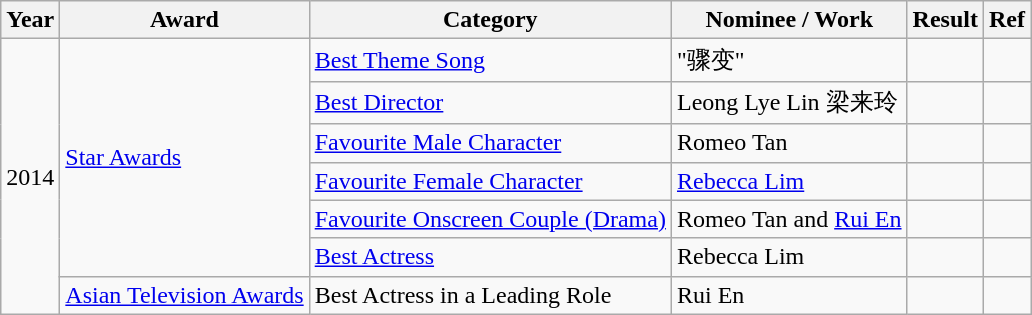<table class="wikitable">
<tr>
<th>Year</th>
<th>Award</th>
<th>Category</th>
<th>Nominee / Work</th>
<th class="unsortable">Result</th>
<th>Ref</th>
</tr>
<tr>
<td rowspan="7">2014</td>
<td rowspan="6"><a href='#'>Star Awards</a></td>
<td><a href='#'>Best Theme Song</a></td>
<td>"骤变"</td>
<td></td>
<td></td>
</tr>
<tr>
<td><a href='#'>Best Director</a></td>
<td>Leong Lye Lin 梁来玲</td>
<td></td>
<td></td>
</tr>
<tr>
<td><a href='#'>Favourite Male Character</a></td>
<td>Romeo Tan</td>
<td></td>
<td></td>
</tr>
<tr>
<td><a href='#'>Favourite Female Character</a></td>
<td><a href='#'>Rebecca Lim</a></td>
<td></td>
<td></td>
</tr>
<tr>
<td><a href='#'>Favourite Onscreen Couple (Drama)</a></td>
<td>Romeo Tan and <a href='#'>Rui En</a></td>
<td></td>
<td></td>
</tr>
<tr>
<td><a href='#'>Best Actress</a></td>
<td>Rebecca Lim</td>
<td></td>
<td></td>
</tr>
<tr>
<td><a href='#'>Asian Television Awards</a></td>
<td>Best Actress in a Leading Role</td>
<td>Rui En</td>
<td></td>
<td></td>
</tr>
</table>
